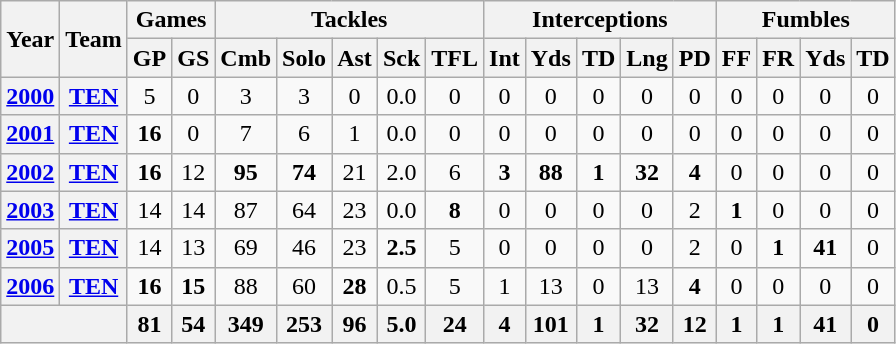<table class="wikitable" style="text-align:center">
<tr>
<th rowspan="2">Year</th>
<th rowspan="2">Team</th>
<th colspan="2">Games</th>
<th colspan="5">Tackles</th>
<th colspan="5">Interceptions</th>
<th colspan="4">Fumbles</th>
</tr>
<tr>
<th>GP</th>
<th>GS</th>
<th>Cmb</th>
<th>Solo</th>
<th>Ast</th>
<th>Sck</th>
<th>TFL</th>
<th>Int</th>
<th>Yds</th>
<th>TD</th>
<th>Lng</th>
<th>PD</th>
<th>FF</th>
<th>FR</th>
<th>Yds</th>
<th>TD</th>
</tr>
<tr>
<th><a href='#'>2000</a></th>
<th><a href='#'>TEN</a></th>
<td>5</td>
<td>0</td>
<td>3</td>
<td>3</td>
<td>0</td>
<td>0.0</td>
<td>0</td>
<td>0</td>
<td>0</td>
<td>0</td>
<td>0</td>
<td>0</td>
<td>0</td>
<td>0</td>
<td>0</td>
<td>0</td>
</tr>
<tr>
<th><a href='#'>2001</a></th>
<th><a href='#'>TEN</a></th>
<td><strong>16</strong></td>
<td>0</td>
<td>7</td>
<td>6</td>
<td>1</td>
<td>0.0</td>
<td>0</td>
<td>0</td>
<td>0</td>
<td>0</td>
<td>0</td>
<td>0</td>
<td>0</td>
<td>0</td>
<td>0</td>
<td>0</td>
</tr>
<tr>
<th><a href='#'>2002</a></th>
<th><a href='#'>TEN</a></th>
<td><strong>16</strong></td>
<td>12</td>
<td><strong>95</strong></td>
<td><strong>74</strong></td>
<td>21</td>
<td>2.0</td>
<td>6</td>
<td><strong>3</strong></td>
<td><strong>88</strong></td>
<td><strong>1</strong></td>
<td><strong>32</strong></td>
<td><strong>4</strong></td>
<td>0</td>
<td>0</td>
<td>0</td>
<td>0</td>
</tr>
<tr>
<th><a href='#'>2003</a></th>
<th><a href='#'>TEN</a></th>
<td>14</td>
<td>14</td>
<td>87</td>
<td>64</td>
<td>23</td>
<td>0.0</td>
<td><strong>8</strong></td>
<td>0</td>
<td>0</td>
<td>0</td>
<td>0</td>
<td>2</td>
<td><strong>1</strong></td>
<td>0</td>
<td>0</td>
<td>0</td>
</tr>
<tr>
<th><a href='#'>2005</a></th>
<th><a href='#'>TEN</a></th>
<td>14</td>
<td>13</td>
<td>69</td>
<td>46</td>
<td>23</td>
<td><strong>2.5</strong></td>
<td>5</td>
<td>0</td>
<td>0</td>
<td>0</td>
<td>0</td>
<td>2</td>
<td>0</td>
<td><strong>1</strong></td>
<td><strong>41</strong></td>
<td>0</td>
</tr>
<tr>
<th><a href='#'>2006</a></th>
<th><a href='#'>TEN</a></th>
<td><strong>16</strong></td>
<td><strong>15</strong></td>
<td>88</td>
<td>60</td>
<td><strong>28</strong></td>
<td>0.5</td>
<td>5</td>
<td>1</td>
<td>13</td>
<td>0</td>
<td>13</td>
<td><strong>4</strong></td>
<td>0</td>
<td>0</td>
<td>0</td>
<td>0</td>
</tr>
<tr>
<th colspan="2"></th>
<th>81</th>
<th>54</th>
<th>349</th>
<th>253</th>
<th>96</th>
<th>5.0</th>
<th>24</th>
<th>4</th>
<th>101</th>
<th>1</th>
<th>32</th>
<th>12</th>
<th>1</th>
<th>1</th>
<th>41</th>
<th>0</th>
</tr>
</table>
